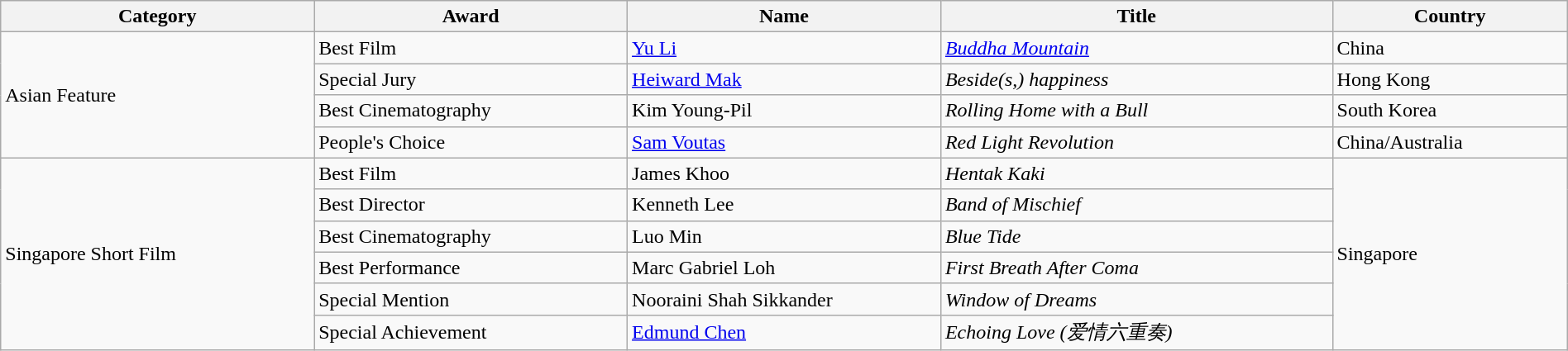<table class="wikitable" width="100%">
<tr>
<th width="20%" scope="col">Category</th>
<th width="20%" scope="col">Award</th>
<th width="20%" scope="col">Name</th>
<th width="25%" scope="col">Title</th>
<th width="15%" scope="col">Country</th>
</tr>
<tr>
<td rowspan="4">Asian Feature</td>
<td>Best Film</td>
<td><a href='#'>Yu Li</a></td>
<td><em><a href='#'>Buddha Mountain</a></em></td>
<td>China</td>
</tr>
<tr>
<td>Special Jury</td>
<td><a href='#'>Heiward Mak</a></td>
<td><em>Beside(s,) happiness</em></td>
<td>Hong Kong</td>
</tr>
<tr>
<td>Best Cinematography</td>
<td>Kim Young-Pil</td>
<td><em>Rolling Home with a Bull</em></td>
<td>South Korea</td>
</tr>
<tr>
<td>People's Choice</td>
<td><a href='#'>Sam Voutas</a></td>
<td><em>Red Light Revolution</em></td>
<td>China/Australia</td>
</tr>
<tr>
<td rowspan="6">Singapore Short Film</td>
<td>Best Film</td>
<td>James Khoo</td>
<td><em>Hentak Kaki</em></td>
<td rowspan="6">Singapore</td>
</tr>
<tr>
<td>Best Director</td>
<td>Kenneth Lee</td>
<td><em>Band of Mischief</em></td>
</tr>
<tr>
<td>Best Cinematography</td>
<td>Luo Min</td>
<td><em>Blue Tide</em></td>
</tr>
<tr>
<td>Best Performance</td>
<td>Marc Gabriel Loh</td>
<td><em>First Breath After Coma</em></td>
</tr>
<tr>
<td>Special Mention</td>
<td>Nooraini Shah Sikkander</td>
<td><em>Window of Dreams</em></td>
</tr>
<tr>
<td>Special Achievement</td>
<td><a href='#'>Edmund Chen</a></td>
<td><em>Echoing Love (爱情六重奏)</em></td>
</tr>
</table>
